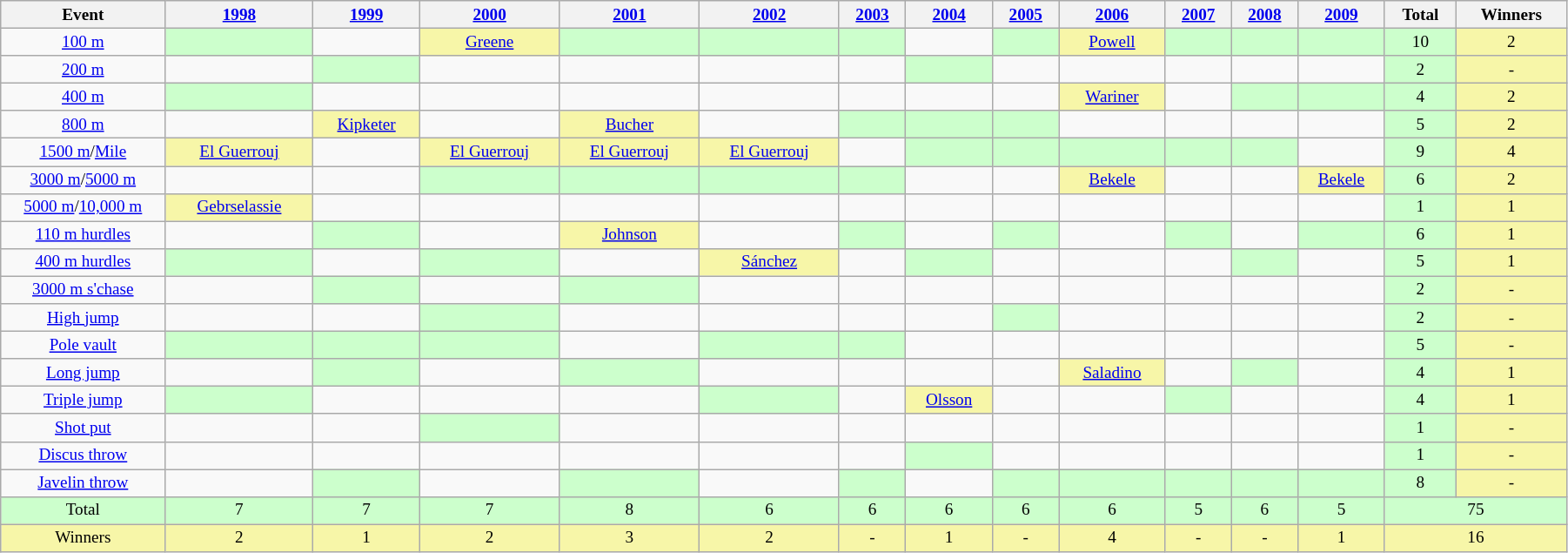<table class="wikitable" style="font-size:80%; text-align:center; float:center;" cellspacing="1" cellpadding="1" width="95%">
<tr>
<th width=120px>Event</th>
<th><a href='#'>1998</a></th>
<th><a href='#'>1999</a></th>
<th><a href='#'>2000</a></th>
<th><a href='#'>2001</a></th>
<th><a href='#'>2002</a></th>
<th><a href='#'>2003</a></th>
<th><a href='#'>2004</a></th>
<th><a href='#'>2005</a></th>
<th><a href='#'>2006</a></th>
<th><a href='#'>2007</a></th>
<th><a href='#'>2008</a></th>
<th><a href='#'>2009</a></th>
<th>Total</th>
<th>Winners</th>
</tr>
<tr>
<td><a href='#'>100 m</a></td>
<td bgcolor=#CCFFCC></td>
<td></td>
<td bgcolor=#F7F6A8> <a href='#'>Greene</a></td>
<td bgcolor=#CCFFCC></td>
<td bgcolor=#CCFFCC></td>
<td bgcolor=#CCFFCC></td>
<td></td>
<td bgcolor=#CCFFCC></td>
<td bgcolor=#F7F6A8> <a href='#'>Powell</a></td>
<td bgcolor=#CCFFCC></td>
<td bgcolor=#CCFFCC></td>
<td bgcolor=#CCFFCC></td>
<td bgcolor=#CCFFCC>10</td>
<td bgcolor=#F7F6A8>2</td>
</tr>
<tr>
<td><a href='#'>200 m</a></td>
<td></td>
<td bgcolor=#CCFFCC></td>
<td></td>
<td></td>
<td></td>
<td></td>
<td bgcolor=#CCFFCC></td>
<td></td>
<td></td>
<td></td>
<td></td>
<td></td>
<td bgcolor=#CCFFCC>2</td>
<td bgcolor=#F7F6A8>-</td>
</tr>
<tr>
<td><a href='#'>400 m</a></td>
<td bgcolor=#CCFFCC></td>
<td></td>
<td></td>
<td></td>
<td></td>
<td></td>
<td></td>
<td></td>
<td bgcolor=#F7F6A8> <a href='#'>Wariner</a></td>
<td></td>
<td bgcolor=#CCFFCC></td>
<td bgcolor=#CCFFCC></td>
<td bgcolor=#CCFFCC>4</td>
<td bgcolor=#F7F6A8>2</td>
</tr>
<tr>
<td><a href='#'>800 m</a></td>
<td></td>
<td bgcolor=#F7F6A8> <a href='#'>Kipketer</a></td>
<td></td>
<td bgcolor=#F7F6A8> <a href='#'>Bucher</a></td>
<td></td>
<td bgcolor=#CCFFCC></td>
<td bgcolor=#CCFFCC></td>
<td bgcolor=#CCFFCC></td>
<td></td>
<td></td>
<td></td>
<td></td>
<td bgcolor=#CCFFCC>5</td>
<td bgcolor=#F7F6A8>2</td>
</tr>
<tr>
<td><a href='#'>1500 m</a>/<a href='#'>Mile</a></td>
<td bgcolor=#F7F6A8> <a href='#'>El Guerrouj</a></td>
<td></td>
<td bgcolor=#F7F6A8> <a href='#'>El Guerrouj</a></td>
<td bgcolor=#F7F6A8> <a href='#'>El Guerrouj</a></td>
<td bgcolor=#F7F6A8> <a href='#'>El Guerrouj</a></td>
<td></td>
<td bgcolor=#CCFFCC></td>
<td bgcolor=#CCFFCC></td>
<td bgcolor=#CCFFCC></td>
<td bgcolor=#CCFFCC></td>
<td bgcolor=#CCFFCC></td>
<td></td>
<td bgcolor=#CCFFCC>9</td>
<td bgcolor=#F7F6A8>4</td>
</tr>
<tr>
<td><a href='#'>3000 m</a>/<a href='#'>5000 m</a></td>
<td></td>
<td></td>
<td bgcolor=#CCFFCC></td>
<td bgcolor=#CCFFCC></td>
<td bgcolor=#CCFFCC></td>
<td bgcolor=#CCFFCC></td>
<td></td>
<td></td>
<td bgcolor=#F7F6A8> <a href='#'>Bekele</a></td>
<td></td>
<td></td>
<td bgcolor=#F7F6A8> <a href='#'>Bekele</a></td>
<td bgcolor=#CCFFCC>6</td>
<td bgcolor=#F7F6A8>2</td>
</tr>
<tr>
<td><a href='#'>5000 m</a>/<a href='#'>10,000 m</a></td>
<td bgcolor=#F7F6A8> <a href='#'>Gebrselassie</a></td>
<td></td>
<td></td>
<td></td>
<td></td>
<td></td>
<td></td>
<td></td>
<td></td>
<td></td>
<td></td>
<td></td>
<td bgcolor=#CCFFCC>1</td>
<td bgcolor=#F7F6A8>1</td>
</tr>
<tr>
<td><a href='#'>110 m hurdles</a></td>
<td></td>
<td bgcolor=#CCFFCC></td>
<td></td>
<td bgcolor=#F7F6A8> <a href='#'>Johnson</a></td>
<td></td>
<td bgcolor=#CCFFCC></td>
<td></td>
<td bgcolor=#CCFFCC></td>
<td></td>
<td bgcolor=#CCFFCC></td>
<td></td>
<td bgcolor=#CCFFCC></td>
<td bgcolor=#CCFFCC>6</td>
<td bgcolor=#F7F6A8>1</td>
</tr>
<tr>
<td><a href='#'>400 m hurdles</a></td>
<td bgcolor=#CCFFCC></td>
<td></td>
<td bgcolor=#CCFFCC></td>
<td></td>
<td bgcolor=#F7F6A8> <a href='#'>Sánchez</a></td>
<td></td>
<td bgcolor=#CCFFCC></td>
<td></td>
<td></td>
<td></td>
<td bgcolor=#CCFFCC></td>
<td></td>
<td bgcolor=#CCFFCC>5</td>
<td bgcolor=#F7F6A8>1</td>
</tr>
<tr>
<td><a href='#'>3000 m s'chase</a></td>
<td></td>
<td bgcolor=#CCFFCC></td>
<td></td>
<td bgcolor=#CCFFCC></td>
<td></td>
<td></td>
<td></td>
<td></td>
<td></td>
<td></td>
<td></td>
<td></td>
<td bgcolor=#CCFFCC>2</td>
<td bgcolor=#F7F6A8>-</td>
</tr>
<tr>
<td><a href='#'>High jump</a></td>
<td></td>
<td></td>
<td bgcolor=#CCFFCC></td>
<td></td>
<td></td>
<td></td>
<td></td>
<td bgcolor=#CCFFCC></td>
<td></td>
<td></td>
<td></td>
<td></td>
<td bgcolor=#CCFFCC>2</td>
<td bgcolor=#F7F6A8>-</td>
</tr>
<tr>
<td><a href='#'>Pole vault</a></td>
<td bgcolor=#CCFFCC></td>
<td bgcolor=#CCFFCC></td>
<td bgcolor=#CCFFCC></td>
<td></td>
<td bgcolor=#CCFFCC></td>
<td bgcolor=#CCFFCC></td>
<td></td>
<td></td>
<td></td>
<td></td>
<td></td>
<td></td>
<td bgcolor=#CCFFCC>5</td>
<td bgcolor=#F7F6A8>-</td>
</tr>
<tr>
<td><a href='#'>Long jump</a></td>
<td></td>
<td bgcolor=#CCFFCC></td>
<td></td>
<td bgcolor=#CCFFCC></td>
<td></td>
<td></td>
<td></td>
<td></td>
<td bgcolor=#F7F6A8> <a href='#'>Saladino</a></td>
<td></td>
<td bgcolor=#CCFFCC></td>
<td></td>
<td bgcolor=#CCFFCC>4</td>
<td bgcolor=#F7F6A8>1</td>
</tr>
<tr>
<td><a href='#'>Triple jump</a></td>
<td bgcolor=#CCFFCC></td>
<td></td>
<td></td>
<td></td>
<td bgcolor=#CCFFCC></td>
<td></td>
<td bgcolor=#F7F6A8> <a href='#'>Olsson</a></td>
<td></td>
<td></td>
<td bgcolor=#CCFFCC></td>
<td></td>
<td></td>
<td bgcolor=#CCFFCC>4</td>
<td bgcolor=#F7F6A8>1</td>
</tr>
<tr>
<td><a href='#'>Shot put</a></td>
<td></td>
<td></td>
<td bgcolor=#CCFFCC></td>
<td></td>
<td></td>
<td></td>
<td></td>
<td></td>
<td></td>
<td></td>
<td></td>
<td></td>
<td bgcolor=#CCFFCC>1</td>
<td bgcolor=#F7F6A8>-</td>
</tr>
<tr>
<td><a href='#'>Discus throw</a></td>
<td></td>
<td></td>
<td></td>
<td></td>
<td></td>
<td></td>
<td bgcolor=#CCFFCC></td>
<td></td>
<td></td>
<td></td>
<td></td>
<td></td>
<td bgcolor=#CCFFCC>1</td>
<td bgcolor=#F7F6A8>-</td>
</tr>
<tr>
<td><a href='#'>Javelin throw</a></td>
<td></td>
<td bgcolor=#CCFFCC></td>
<td></td>
<td bgcolor=#CCFFCC></td>
<td></td>
<td bgcolor=#CCFFCC></td>
<td></td>
<td bgcolor=#CCFFCC></td>
<td bgcolor=#CCFFCC></td>
<td bgcolor=#CCFFCC></td>
<td bgcolor=#CCFFCC></td>
<td bgcolor=#CCFFCC></td>
<td bgcolor=#CCFFCC>8</td>
<td bgcolor=#F7F6A8>-</td>
</tr>
<tr bgcolor=#CCFFCC>
<td>Total</td>
<td>7</td>
<td>7</td>
<td>7</td>
<td>8</td>
<td>6</td>
<td>6</td>
<td>6</td>
<td>6</td>
<td>6</td>
<td>5</td>
<td>6</td>
<td>5</td>
<td colspan=2>75</td>
</tr>
<tr bgcolor=#F7F6A8>
<td>Winners</td>
<td>2</td>
<td>1</td>
<td>2</td>
<td>3</td>
<td>2</td>
<td>-</td>
<td>1</td>
<td>-</td>
<td>4</td>
<td>-</td>
<td>-</td>
<td>1</td>
<td colspan=2>16</td>
</tr>
</table>
